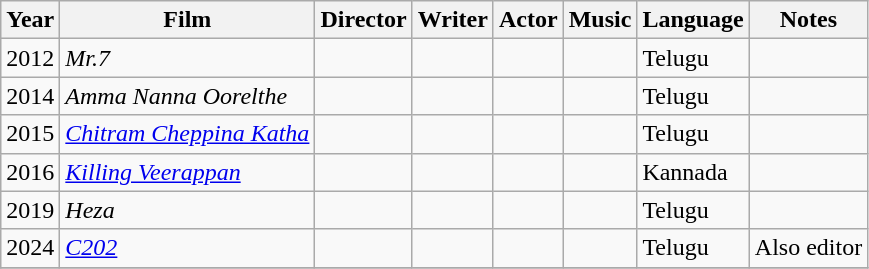<table class="wikitable sortable">
<tr>
<th>Year</th>
<th>Film</th>
<th>Director</th>
<th>Writer</th>
<th>Actor</th>
<th>Music</th>
<th>Language</th>
<th>Notes</th>
</tr>
<tr>
<td>2012</td>
<td><em>Mr.7</em></td>
<td></td>
<td></td>
<td></td>
<td></td>
<td>Telugu</td>
<td></td>
</tr>
<tr>
<td>2014</td>
<td><em>Amma Nanna Oorelthe</em></td>
<td></td>
<td></td>
<td></td>
<td></td>
<td>Telugu</td>
<td></td>
</tr>
<tr>
<td>2015</td>
<td><em><a href='#'>Chitram Cheppina Katha</a></em></td>
<td></td>
<td></td>
<td></td>
<td></td>
<td>Telugu</td>
<td></td>
</tr>
<tr>
<td>2016</td>
<td><em><a href='#'>Killing Veerappan</a></em></td>
<td></td>
<td></td>
<td></td>
<td></td>
<td>Kannada</td>
<td></td>
</tr>
<tr>
<td>2019</td>
<td><em>Heza</em></td>
<td></td>
<td></td>
<td></td>
<td></td>
<td>Telugu</td>
<td></td>
</tr>
<tr>
<td>2024</td>
<td><em><a href='#'>C202</a></em></td>
<td></td>
<td></td>
<td></td>
<td></td>
<td>Telugu</td>
<td>Also editor</td>
</tr>
<tr>
</tr>
</table>
